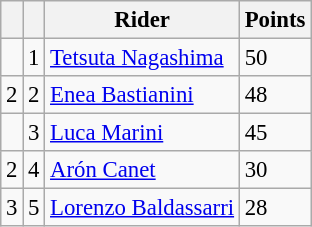<table class="wikitable" style="font-size: 95%;">
<tr>
<th></th>
<th></th>
<th>Rider</th>
<th>Points</th>
</tr>
<tr>
<td></td>
<td align=center>1</td>
<td> <a href='#'>Tetsuta Nagashima</a></td>
<td align=left>50</td>
</tr>
<tr>
<td> 2</td>
<td align=center>2</td>
<td> <a href='#'>Enea Bastianini</a></td>
<td align=left>48</td>
</tr>
<tr>
<td></td>
<td align=center>3</td>
<td> <a href='#'>Luca Marini</a></td>
<td align=left>45</td>
</tr>
<tr>
<td> 2</td>
<td align=center>4</td>
<td> <a href='#'>Arón Canet</a></td>
<td align=left>30</td>
</tr>
<tr>
<td> 3</td>
<td align=center>5</td>
<td> <a href='#'>Lorenzo Baldassarri</a></td>
<td align=left>28</td>
</tr>
</table>
